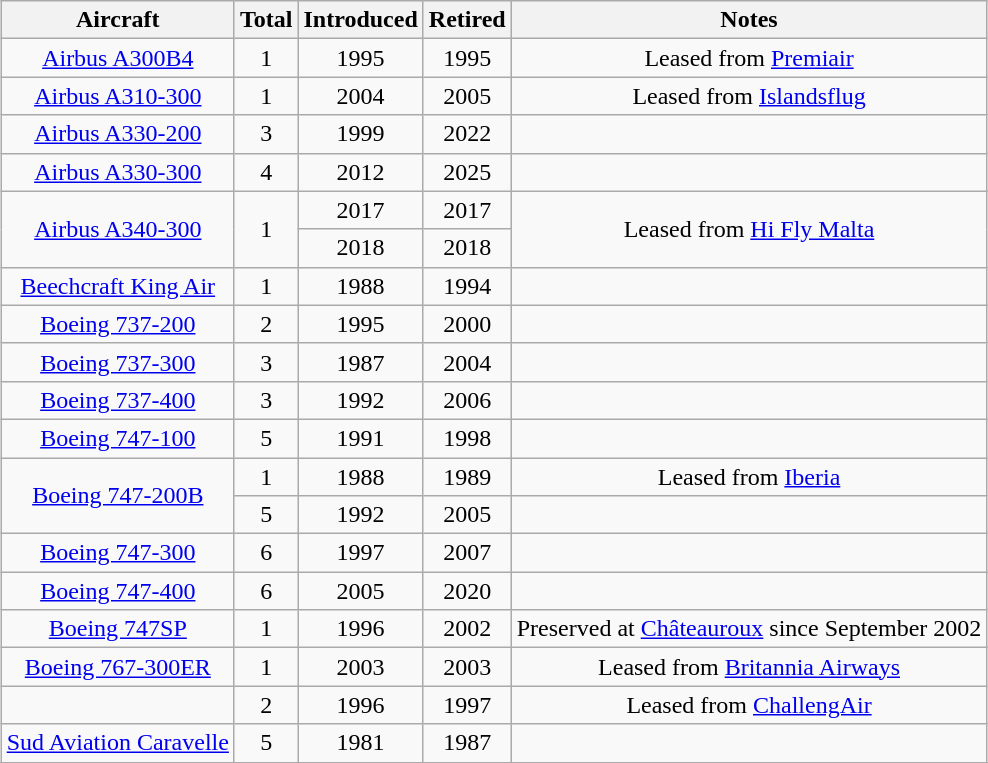<table class="wikitable" style="margin:0.5em auto; text-align:center">
<tr>
<th>Aircraft</th>
<th>Total</th>
<th>Introduced</th>
<th>Retired</th>
<th>Notes</th>
</tr>
<tr>
<td><a href='#'>Airbus A300B4</a></td>
<td>1</td>
<td>1995</td>
<td>1995</td>
<td>Leased from <a href='#'>Premiair</a></td>
</tr>
<tr>
<td><a href='#'>Airbus A310-300</a></td>
<td>1</td>
<td>2004</td>
<td>2005</td>
<td>Leased from <a href='#'>Islandsflug</a></td>
</tr>
<tr>
<td><a href='#'>Airbus A330-200</a></td>
<td>3</td>
<td>1999</td>
<td>2022</td>
<td></td>
</tr>
<tr>
<td><a href='#'>Airbus A330-300</a></td>
<td>4</td>
<td>2012</td>
<td>2025</td>
<td></td>
</tr>
<tr>
<td rowspan=2><a href='#'>Airbus A340-300</a></td>
<td rowspan=2>1</td>
<td>2017</td>
<td>2017</td>
<td rowspan=2>Leased from <a href='#'>Hi Fly Malta</a></td>
</tr>
<tr>
<td>2018</td>
<td>2018</td>
</tr>
<tr>
<td><a href='#'>Beechcraft King Air</a></td>
<td>1</td>
<td>1988</td>
<td>1994</td>
<td></td>
</tr>
<tr>
<td><a href='#'>Boeing 737-200</a></td>
<td>2</td>
<td>1995</td>
<td>2000</td>
<td></td>
</tr>
<tr>
<td><a href='#'>Boeing 737-300</a></td>
<td>3</td>
<td>1987</td>
<td>2004</td>
<td></td>
</tr>
<tr>
<td><a href='#'>Boeing 737-400</a></td>
<td>3</td>
<td>1992</td>
<td>2006</td>
<td></td>
</tr>
<tr>
<td><a href='#'>Boeing 747-100</a></td>
<td>5</td>
<td>1991</td>
<td>1998</td>
<td></td>
</tr>
<tr>
<td rowspan=2><a href='#'>Boeing 747-200B</a></td>
<td>1</td>
<td>1988</td>
<td>1989</td>
<td>Leased from <a href='#'>Iberia</a></td>
</tr>
<tr>
<td>5</td>
<td>1992</td>
<td>2005</td>
<td></td>
</tr>
<tr>
<td><a href='#'>Boeing 747-300</a></td>
<td>6</td>
<td>1997</td>
<td>2007</td>
<td></td>
</tr>
<tr>
<td><a href='#'>Boeing 747-400</a></td>
<td>6</td>
<td>2005</td>
<td>2020</td>
<td></td>
</tr>
<tr>
<td><a href='#'>Boeing 747SP</a></td>
<td>1</td>
<td>1996</td>
<td>2002</td>
<td>Preserved at <a href='#'>Châteauroux</a> since September 2002</td>
</tr>
<tr>
<td><a href='#'>Boeing 767-300ER</a></td>
<td>1</td>
<td>2003</td>
<td>2003</td>
<td>Leased from <a href='#'>Britannia Airways</a></td>
</tr>
<tr>
<td></td>
<td>2</td>
<td>1996</td>
<td>1997</td>
<td>Leased from <a href='#'>ChallengAir</a></td>
</tr>
<tr>
<td><a href='#'>Sud Aviation Caravelle</a></td>
<td>5</td>
<td>1981</td>
<td>1987</td>
<td></td>
</tr>
<tr>
</tr>
</table>
